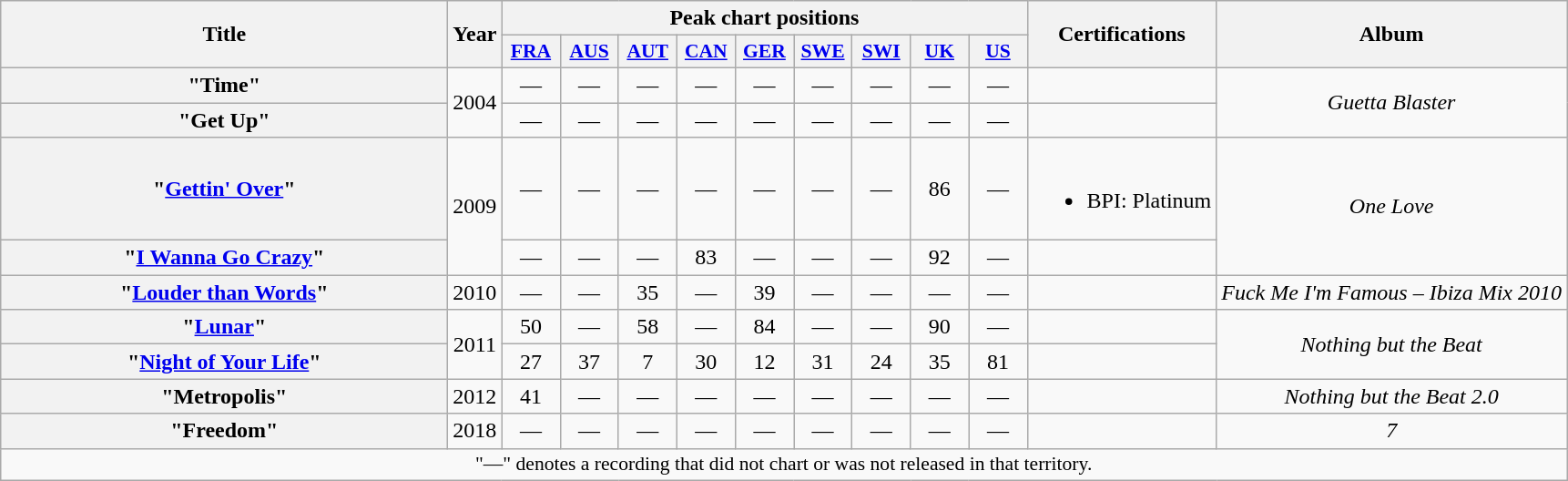<table class="wikitable plainrowheaders" style="text-align:center;" border="1">
<tr>
<th scope="col" rowspan="2" style="width:20em;">Title</th>
<th scope="col" rowspan="2" style="width:1em;">Year</th>
<th scope="col" colspan="9">Peak chart positions</th>
<th scope="col" rowspan="2">Certifications</th>
<th scope="col" rowspan="2">Album</th>
</tr>
<tr>
<th scope="col" style="width:2.5em;font-size:90%;"><a href='#'>FRA</a> <br></th>
<th scope="col" style="width:2.5em;font-size:90%;"><a href='#'>AUS</a> <br></th>
<th scope="col" style="width:2.5em;font-size:90%;"><a href='#'>AUT</a> <br></th>
<th scope="col" style="width:2.5em;font-size:90%;"><a href='#'>CAN</a> <br></th>
<th scope="col" style="width:2.5em;font-size:90%;"><a href='#'>GER</a> <br></th>
<th scope="col" style="width:2.5em;font-size:90%;"><a href='#'>SWE</a> <br></th>
<th scope="col" style="width:2.5em;font-size:90%;"><a href='#'>SWI</a> <br></th>
<th scope="col" style="width:2.5em;font-size:90%;"><a href='#'>UK</a> <br></th>
<th scope="col" style="width:2.5em;font-size:90%;"><a href='#'>US</a> <br></th>
</tr>
<tr>
<th scope="row">"Time"<br></th>
<td rowspan="2">2004</td>
<td>—</td>
<td>—</td>
<td>—</td>
<td>—</td>
<td>—</td>
<td>—</td>
<td>—</td>
<td>—</td>
<td>—</td>
<td></td>
<td rowspan="2"><em>Guetta Blaster</em></td>
</tr>
<tr>
<th scope="row">"Get Up"<br></th>
<td>—</td>
<td>—</td>
<td>—</td>
<td>—</td>
<td>—</td>
<td>—</td>
<td>—</td>
<td>—</td>
<td>—</td>
<td></td>
</tr>
<tr>
<th scope="row">"<a href='#'>Gettin' Over</a>" <br></th>
<td rowspan="2">2009</td>
<td>—</td>
<td>—</td>
<td>—</td>
<td>—</td>
<td>—</td>
<td>—</td>
<td>—</td>
<td>86</td>
<td>—</td>
<td><br><ul><li>BPI: Platinum</li></ul></td>
<td rowspan="2"><em>One Love</em></td>
</tr>
<tr>
<th scope="row">"<a href='#'>I Wanna Go Crazy</a>" <br></th>
<td>—</td>
<td>—</td>
<td>—</td>
<td>83</td>
<td>—</td>
<td>—</td>
<td>—</td>
<td>92</td>
<td>—</td>
<td></td>
</tr>
<tr>
<th scope="row">"<a href='#'>Louder than Words</a>" <br></th>
<td>2010</td>
<td>—</td>
<td>—</td>
<td>35</td>
<td>—</td>
<td>39</td>
<td>—</td>
<td>—</td>
<td>—</td>
<td>—</td>
<td></td>
<td><em>Fuck Me I'm Famous – Ibiza Mix 2010</em></td>
</tr>
<tr>
<th scope="row">"<a href='#'>Lunar</a>" <br></th>
<td rowspan="2">2011</td>
<td>50</td>
<td>—</td>
<td>58</td>
<td>—</td>
<td>84</td>
<td>—</td>
<td>—</td>
<td>90</td>
<td>—</td>
<td></td>
<td rowspan="2"><em>Nothing but the Beat</em></td>
</tr>
<tr>
<th scope="row">"<a href='#'>Night of Your Life</a>" <br></th>
<td>27</td>
<td>37</td>
<td>7</td>
<td>30</td>
<td>12</td>
<td>31</td>
<td>24</td>
<td>35</td>
<td>81</td>
<td></td>
</tr>
<tr>
<th scope="row">"Metropolis" <br></th>
<td>2012</td>
<td>41</td>
<td>—</td>
<td>—</td>
<td>—</td>
<td>—</td>
<td>—</td>
<td>—</td>
<td>—</td>
<td>—</td>
<td></td>
<td><em>Nothing but the Beat 2.0</em></td>
</tr>
<tr>
<th scope="row">"Freedom" <br></th>
<td>2018</td>
<td>—</td>
<td>—</td>
<td>—</td>
<td>—</td>
<td>—</td>
<td>—</td>
<td>—</td>
<td>—</td>
<td>—</td>
<td></td>
<td><em>7</em></td>
</tr>
<tr>
<td colspan="13" style="font-size:90%">"—" denotes a recording that did not chart or was not released in that territory.</td>
</tr>
</table>
